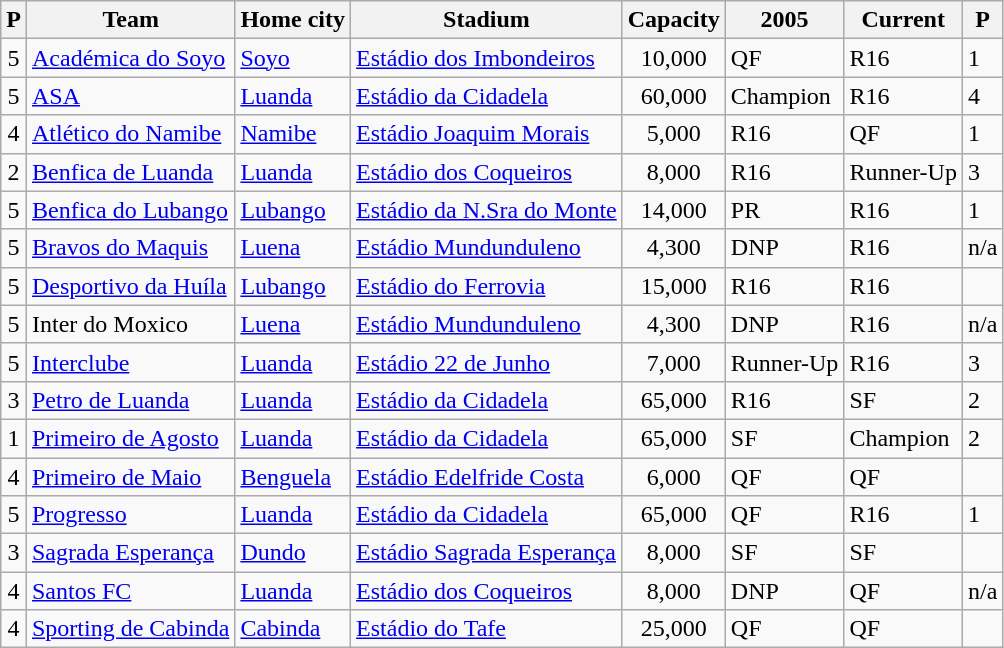<table class="wikitable sortable">
<tr>
<th>P</th>
<th>Team</th>
<th>Home city</th>
<th>Stadium</th>
<th>Capacity</th>
<th>2005</th>
<th>Current</th>
<th>P</th>
</tr>
<tr>
<td align=center>5</td>
<td><a href='#'>Académica do Soyo</a></td>
<td><a href='#'>Soyo</a></td>
<td><a href='#'>Estádio dos Imbondeiros</a></td>
<td align="center">10,000</td>
<td data-sort-value="4">QF</td>
<td data-sort-value="5">R16</td>
<td> 1</td>
</tr>
<tr>
<td align=center>5</td>
<td><a href='#'>ASA</a></td>
<td><a href='#'>Luanda</a></td>
<td><a href='#'>Estádio da Cidadela</a></td>
<td align="center">60,000</td>
<td data-sort-value="1">Champion</td>
<td data-sort-value="5">R16</td>
<td> 4</td>
</tr>
<tr>
<td align=center>4</td>
<td><a href='#'>Atlético do Namibe</a></td>
<td><a href='#'>Namibe</a></td>
<td><a href='#'>Estádio Joaquim Morais</a></td>
<td align="center">5,000</td>
<td data-sort-value="5">R16</td>
<td data-sort-value="4">QF</td>
<td data-sort-value="3"> 1</td>
</tr>
<tr>
<td align=center>2</td>
<td><a href='#'>Benfica de Luanda</a></td>
<td><a href='#'>Luanda</a></td>
<td><a href='#'>Estádio dos Coqueiros</a></td>
<td align="center">8,000</td>
<td data-sort-value="5">R16</td>
<td data-sort-value="2">Runner-Up</td>
<td data-sort-value="1"> 3</td>
</tr>
<tr>
<td align=center>5</td>
<td><a href='#'>Benfica do Lubango</a></td>
<td><a href='#'>Lubango</a></td>
<td><a href='#'>Estádio da N.Sra do Monte</a></td>
<td align="center">14,000</td>
<td data-sort-value="6">PR</td>
<td data-sort-value="5">R16</td>
<td data-sort-value="3"> 1</td>
</tr>
<tr>
<td align=center>5</td>
<td><a href='#'>Bravos do Maquis</a></td>
<td><a href='#'>Luena</a></td>
<td><a href='#'>Estádio Mundunduleno</a></td>
<td align="center">4,300</td>
<td data-sort-value="7">DNP</td>
<td data-sort-value="5">R16</td>
<td>n/a</td>
</tr>
<tr>
<td align=center>5</td>
<td><a href='#'>Desportivo da Huíla</a></td>
<td><a href='#'>Lubango</a></td>
<td><a href='#'>Estádio do Ferrovia</a></td>
<td align="center">15,000</td>
<td data-sort-value="5">R16</td>
<td data-sort-value="5">R16</td>
<td align=center data-sort-value="4"></td>
</tr>
<tr>
<td align=center>5</td>
<td>Inter do Moxico</td>
<td><a href='#'>Luena</a></td>
<td><a href='#'>Estádio Mundunduleno</a></td>
<td align="center">4,300</td>
<td data-sort-value="7">DNP</td>
<td data-sort-value="5">R16</td>
<td>n/a</td>
</tr>
<tr>
<td align=center>5</td>
<td><a href='#'>Interclube</a></td>
<td><a href='#'>Luanda</a></td>
<td><a href='#'>Estádio 22 de Junho</a></td>
<td align="center">7,000</td>
<td data-sort-value="2">Runner-Up</td>
<td data-sort-value="5">R16</td>
<td> 3</td>
</tr>
<tr>
<td align=center>3</td>
<td><a href='#'>Petro de Luanda</a></td>
<td><a href='#'>Luanda</a></td>
<td><a href='#'>Estádio da Cidadela</a></td>
<td align="center">65,000</td>
<td data-sort-value="5">R16</td>
<td data-sort-value="3">SF</td>
<td data-sort-value="2"> 2</td>
</tr>
<tr>
<td align=center>1</td>
<td><a href='#'>Primeiro de Agosto</a></td>
<td><a href='#'>Luanda</a></td>
<td><a href='#'>Estádio da Cidadela</a></td>
<td align="center">65,000</td>
<td data-sort-value="3">SF</td>
<td data-sort-value="1">Champion</td>
<td data-sort-value="2"> 2</td>
</tr>
<tr>
<td align=center>4</td>
<td><a href='#'>Primeiro de Maio</a></td>
<td><a href='#'>Benguela</a></td>
<td><a href='#'>Estádio Edelfride Costa</a></td>
<td align="center">6,000</td>
<td data-sort-value="4">QF</td>
<td data-sort-value="4">QF</td>
<td align=center data-sort-value="4"></td>
</tr>
<tr>
<td align=center>5</td>
<td><a href='#'>Progresso</a></td>
<td><a href='#'>Luanda</a></td>
<td><a href='#'>Estádio da Cidadela</a></td>
<td align="center">65,000</td>
<td data-sort-value="4">QF</td>
<td data-sort-value="5">R16</td>
<td> 1</td>
</tr>
<tr>
<td align=center>3</td>
<td><a href='#'>Sagrada Esperança</a></td>
<td><a href='#'>Dundo</a></td>
<td><a href='#'>Estádio Sagrada Esperança</a></td>
<td align="center">8,000</td>
<td data-sort-value="3">SF</td>
<td data-sort-value="3">SF</td>
<td align=center data-sort-value="4"></td>
</tr>
<tr>
<td align=center>4</td>
<td><a href='#'>Santos FC</a></td>
<td><a href='#'>Luanda</a></td>
<td><a href='#'>Estádio dos Coqueiros</a></td>
<td align="center">8,000</td>
<td data-sort-value="7">DNP</td>
<td data-sort-value="4">QF</td>
<td>n/a</td>
</tr>
<tr>
<td align=center>4</td>
<td><a href='#'>Sporting de Cabinda</a></td>
<td><a href='#'>Cabinda</a></td>
<td><a href='#'>Estádio do Tafe</a></td>
<td align="center">25,000</td>
<td data-sort-value="4">QF</td>
<td data-sort-value="4">QF</td>
<td align=center data-sort-value="4"></td>
</tr>
</table>
